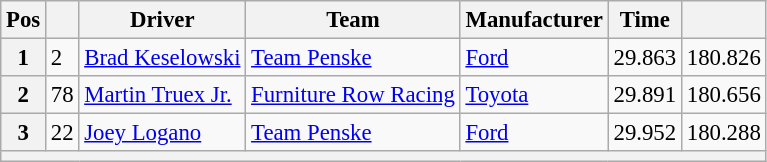<table class="wikitable" style="font-size:95%">
<tr>
<th>Pos</th>
<th></th>
<th>Driver</th>
<th>Team</th>
<th>Manufacturer</th>
<th>Time</th>
<th></th>
</tr>
<tr>
<th>1</th>
<td>2</td>
<td><a href='#'>Brad Keselowski</a></td>
<td><a href='#'>Team Penske</a></td>
<td><a href='#'>Ford</a></td>
<td>29.863</td>
<td>180.826</td>
</tr>
<tr>
<th>2</th>
<td>78</td>
<td><a href='#'>Martin Truex Jr.</a></td>
<td><a href='#'>Furniture Row Racing</a></td>
<td><a href='#'>Toyota</a></td>
<td>29.891</td>
<td>180.656</td>
</tr>
<tr>
<th>3</th>
<td>22</td>
<td><a href='#'>Joey Logano</a></td>
<td><a href='#'>Team Penske</a></td>
<td><a href='#'>Ford</a></td>
<td>29.952</td>
<td>180.288</td>
</tr>
<tr>
<th colspan="7"></th>
</tr>
</table>
